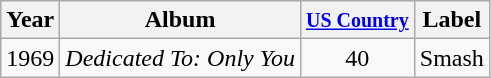<table class="wikitable">
<tr>
<th>Year</th>
<th>Album</th>
<th><small><a href='#'>US Country</a></small></th>
<th>Label</th>
</tr>
<tr>
<td>1969</td>
<td><em>Dedicated To: Only You</em></td>
<td align="center">40</td>
<td>Smash</td>
</tr>
</table>
